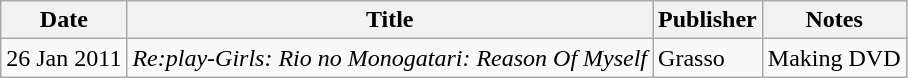<table class="wikitable">
<tr>
<th>Date</th>
<th>Title</th>
<th>Publisher</th>
<th>Notes</th>
</tr>
<tr>
<td>26 Jan 2011</td>
<td><em>Re:play-Girls: Rio no Monogatari: Reason Of Myself</em></td>
<td>Grasso</td>
<td>Making DVD</td>
</tr>
</table>
